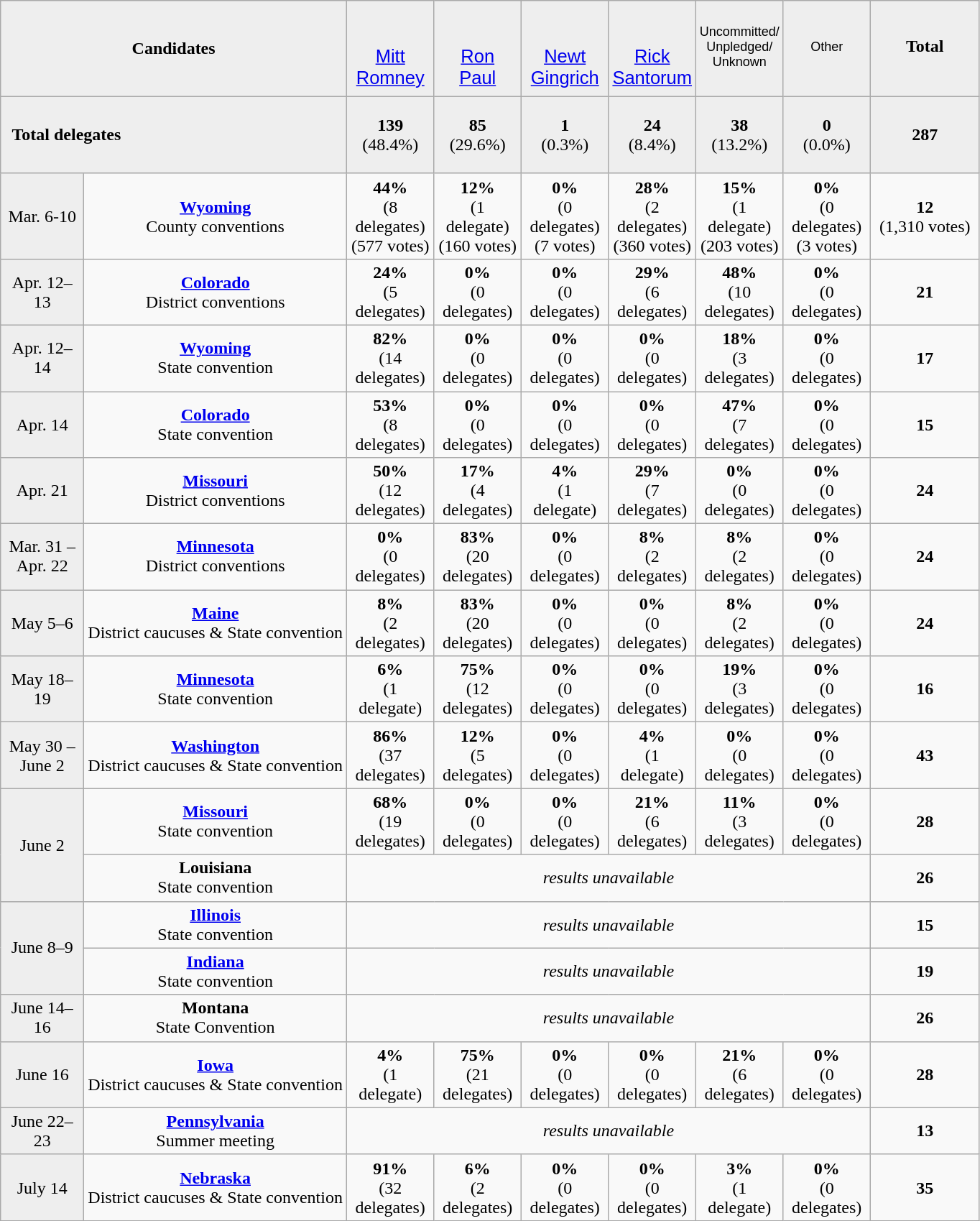<table class="wikitable" style="text-align:center;">
<tr style="background:#eee;">
<td style="width:208px;" colspan="2"><strong>Candidates</strong></td>
<td style="width:80px; padding:2px 0 6px; font:17px georgia,arial;"><br><br><a href='#'>Mitt<br>Romney</a></td>
<td style="width:80px; padding:2px 0 6px; font:17px georgia,arial;"><br><br><a href='#'>Ron<br>Paul</a></td>
<td style="width:80px; padding:2px 0 6px; font:17px georgia,arial;"><br><br><a href='#'>Newt<br>Gingrich</a></td>
<td style="width:80px; padding:2px 0 6px; font:17px georgia,arial;"><br><br><a href='#'>Rick<br>Santorum</a></td>
<td style="width:80px; padding:2px 0 6px; font:12px georgia,arial;">Uncommitted/<br>Unpledged/<br>Unknown</td>
<td style="width:80px; padding:2px 0 6px; font:12px georgia,arial;">Other</td>
<td style="width:100px; padding:2px 0 6px;"><strong>Total</strong></td>
</tr>
<tr style="background:#eee;">
<td colspan="2"  style="text-align:left; height:64px; padding-left:10px;"><strong>Total delegates</strong></td>
<td> <strong>139</strong><br>(48.4%)</td>
<td> <strong>85</strong><br>(29.6%)</td>
<td> <strong>1</strong><br>(0.3%)</td>
<td> <strong>24</strong><br>(8.4%)</td>
<td> <strong>38</strong><br>(13.2%)</td>
<td> <strong>0</strong><br>(0.0%)</td>
<td> <strong>287</strong></td>
</tr>
<tr>
<td style="width:70px; background:#eee;">Mar. 6-10 </td>
<td><strong><a href='#'>Wyoming</a></strong><br>County conventions</td>
<td><strong>44%</strong><br>(8 delegates)<br>(577 votes)</td>
<td><strong>12%</strong><br>(1 delegate)<br>(160 votes)</td>
<td> <strong>0%</strong><br>(0 delegates)<br>(7 votes)</td>
<td><strong>28%</strong><br>(2 delegates)<br>(360 votes)</td>
<td><strong>15%</strong><br>(1 delegate)<br>(203 votes)</td>
<td><strong>0%</strong><br>(0 delegates)<br>(3 votes)</td>
<td><strong>12</strong><br>(1,310 votes)</td>
</tr>
<tr>
<td style="background:#eee;">Apr. 12–13</td>
<td><strong><a href='#'>Colorado</a></strong><br>District conventions</td>
<td><strong>24%</strong><br>(5 delegates)</td>
<td> <strong>0%</strong><br>(0 delegates)</td>
<td> <strong>0%</strong><br>(0 delegates)</td>
<td><strong>29%</strong><br>(6 delegates)</td>
<td><strong>48%</strong><br>(10 delegates)</td>
<td><strong>0%</strong><br>(0 delegates)</td>
<td><strong>21</strong><br></td>
</tr>
<tr>
<td style="background:#eee;">Apr. 12–14</td>
<td><strong><a href='#'>Wyoming</a></strong><br>State convention</td>
<td><strong>82%</strong><br>(14 delegates)</td>
<td> <strong>0%</strong><br>(0 delegates)</td>
<td> <strong>0%</strong><br>(0 delegates)</td>
<td><strong>0%</strong><br>(0 delegates)</td>
<td><strong>18%</strong><br>(3 delegates)</td>
<td><strong>0%</strong><br>(0 delegates)</td>
<td><strong>17</strong><br></td>
</tr>
<tr>
<td style="background:#eee;">Apr. 14</td>
<td><strong><a href='#'>Colorado</a></strong><br>State convention</td>
<td><strong>53%</strong><br>(8 delegates)</td>
<td> <strong>0%</strong><br>(0 delegates)</td>
<td> <strong>0%</strong><br>(0 delegates)</td>
<td><strong>0%</strong><br>(0 delegates)</td>
<td><strong>47%</strong><br>(7 delegates)</td>
<td><strong>0%</strong><br>(0 delegates)</td>
<td><strong>15</strong><br></td>
</tr>
<tr>
<td style="background:#eee;">Apr. 21</td>
<td><strong><a href='#'>Missouri</a></strong><br>District conventions</td>
<td><strong>50%</strong><br>(12 delegates)</td>
<td><strong>17%</strong><br>(4 delegates)</td>
<td> <strong>4%</strong><br>(1 delegate)</td>
<td><strong>29%</strong><br>(7 delegates)</td>
<td><strong>0%</strong><br>(0 delegates)</td>
<td><strong>0%</strong><br>(0 delegates)</td>
<td><strong>24</strong><br></td>
</tr>
<tr>
<td style="background:#eee;">Mar. 31 –<br>Apr. 22</td>
<td><strong><a href='#'>Minnesota</a></strong><br>District conventions</td>
<td> <strong>0%</strong><br>(0 delegates)</td>
<td><strong>83%</strong><br>(20 delegates)</td>
<td> <strong>0%</strong><br>(0 delegates)</td>
<td><strong>8%</strong><br>(2 delegates)</td>
<td><strong>8%</strong><br>(2 delegates)</td>
<td><strong>0%</strong><br>(0 delegates)</td>
<td><strong>24</strong><br></td>
</tr>
<tr>
<td style="background:#eee;">May 5–6</td>
<td><strong><a href='#'>Maine</a></strong><br>District caucuses & State convention</td>
<td><strong>8%</strong><br>(2 delegates)</td>
<td><strong>83%</strong><br>(20 delegates)</td>
<td><strong>0%</strong><br>(0 delegates)</td>
<td><strong>0%</strong><br>(0 delegates)</td>
<td><strong>8%</strong><br>(2 delegates)</td>
<td><strong>0%</strong><br>(0 delegates)</td>
<td><strong>24</strong><br></td>
</tr>
<tr>
<td style="background:#eee;">May 18–19</td>
<td><strong><a href='#'>Minnesota</a></strong><br>State convention</td>
<td><strong>6%</strong><br>(1 delegate)</td>
<td><strong>75%</strong><br>(12 delegates)</td>
<td><strong>0%</strong><br>(0 delegates)</td>
<td><strong>0%</strong><br>(0 delegates)</td>
<td><strong>19%</strong><br>(3 delegates)</td>
<td><strong>0%</strong><br>(0 delegates)</td>
<td><strong>16</strong><br></td>
</tr>
<tr>
<td style="background:#eee;">May 30 –<br> June 2</td>
<td><strong><a href='#'>Washington</a></strong><br>District caucuses & State convention</td>
<td><strong>86%</strong><br>(37 delegates)</td>
<td><strong>12%</strong><br>(5 delegates)</td>
<td><strong>0%</strong><br>(0 delegates)</td>
<td><strong>4%</strong><br>(1 delegate)</td>
<td><strong>0%</strong><br>(0 delegates)</td>
<td><strong>0%</strong><br>(0 delegates)</td>
<td><strong>43</strong><br></td>
</tr>
<tr>
<td rowspan="2" style="background:#eee;">June 2</td>
<td><strong><a href='#'>Missouri</a></strong><br>State convention</td>
<td><strong>68%</strong><br>(19 delegates)</td>
<td> <strong>0%</strong><br>(0 delegates)</td>
<td><strong>0%</strong><br>(0 delegates)</td>
<td><strong>21%</strong><br>(6 delegates)</td>
<td><strong>11%</strong><br>(3 delegates)</td>
<td><strong>0%</strong><br>(0 delegates)</td>
<td><strong>28</strong><br></td>
</tr>
<tr>
<td><strong>Louisiana</strong><br>State convention</td>
<td colspan="6"><em>results unavailable</em></td>
<td><strong>26</strong><br></td>
</tr>
<tr>
<td rowspan="2" style="background:#eee;">June 8–9</td>
<td><strong><a href='#'>Illinois</a></strong><br>State convention</td>
<td colspan="6"><em>results unavailable</em></td>
<td><strong>15</strong><br></td>
</tr>
<tr>
<td><strong><a href='#'>Indiana</a></strong><br>State convention</td>
<td colspan="6"><em>results unavailable</em></td>
<td><strong>19</strong><br></td>
</tr>
<tr>
<td style="background:#eee;">June 14–16</td>
<td><strong>Montana</strong><br>State Convention</td>
<td colspan="6"><em>results unavailable</em></td>
<td><strong>26</strong><br></td>
</tr>
<tr>
<td style="background:#eee;">June 16</td>
<td><strong><a href='#'>Iowa</a></strong><br>District caucuses & State convention</td>
<td><strong>4%</strong><br>(1 delegate)</td>
<td><strong>75%</strong><br>(21 delegates)</td>
<td><strong>0%</strong><br>(0 delegates)</td>
<td><strong>0%</strong><br>(0 delegates)</td>
<td><strong>21%</strong><br>(6 delegates)</td>
<td><strong>0%</strong><br>(0 delegates)</td>
<td><strong>28</strong><br></td>
</tr>
<tr>
<td style="background:#eee;">June 22–23</td>
<td><strong><a href='#'>Pennsylvania</a></strong><br>Summer meeting</td>
<td colspan="6"><em>results unavailable</em></td>
<td><strong>13</strong><br></td>
</tr>
<tr>
<td style="background:#eee;">July 14</td>
<td><strong><a href='#'>Nebraska</a></strong><br>District caucuses & State convention</td>
<td><strong>91%</strong><br>(32 delegates)</td>
<td><strong>6%</strong><br>(2 delegates)</td>
<td><strong>0%</strong><br>(0 delegates)</td>
<td><strong>0%</strong><br>(0 delegates)</td>
<td><strong>3%</strong><br>(1 delegate)</td>
<td><strong>0%</strong><br>(0 delegates)</td>
<td><strong>35</strong><br></td>
</tr>
</table>
